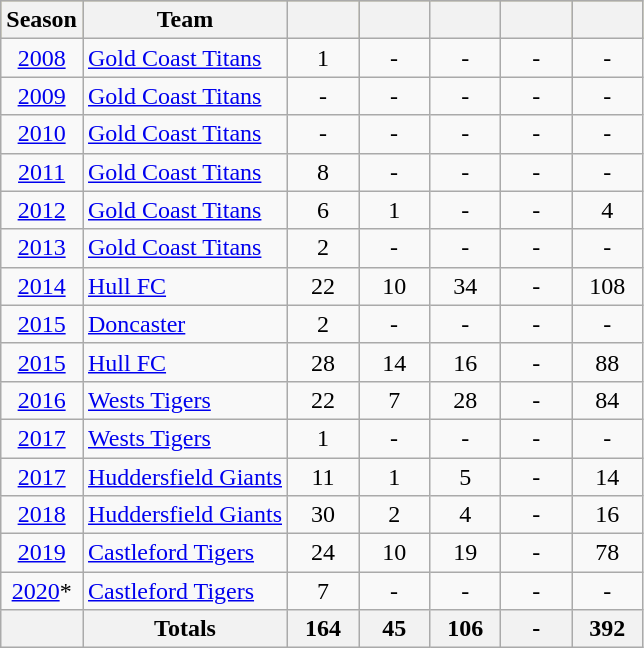<table class="wikitable" style="text-align:center;">
<tr style="background:#bdb76b;">
<th>Season</th>
<th>Team</th>
<th style="width:40px;"></th>
<th style="width:40px;"></th>
<th style="width:40px;"></th>
<th style="width:40px;"></th>
<th style="width:40px;"></th>
</tr>
<tr>
<td><a href='#'>2008</a></td>
<td style="text-align:left;"><a href='#'>Gold Coast Titans</a></td>
<td>1</td>
<td>-</td>
<td>-</td>
<td>-</td>
<td>-</td>
</tr>
<tr>
<td><a href='#'>2009</a></td>
<td style="text-align:left;"><a href='#'>Gold Coast Titans</a></td>
<td>-</td>
<td>-</td>
<td>-</td>
<td>-</td>
<td>-</td>
</tr>
<tr>
<td><a href='#'>2010</a></td>
<td style="text-align:left;"><a href='#'>Gold Coast Titans</a></td>
<td>-</td>
<td>-</td>
<td>-</td>
<td>-</td>
<td>-</td>
</tr>
<tr>
<td><a href='#'>2011</a></td>
<td style="text-align:left;"><a href='#'>Gold Coast Titans</a></td>
<td>8</td>
<td>-</td>
<td>-</td>
<td>-</td>
<td>-</td>
</tr>
<tr>
<td><a href='#'>2012</a></td>
<td style="text-align:left;"><a href='#'>Gold Coast Titans</a></td>
<td>6</td>
<td>1</td>
<td>-</td>
<td>-</td>
<td>4</td>
</tr>
<tr>
<td><a href='#'>2013</a></td>
<td style="text-align:left;"><a href='#'>Gold Coast Titans</a></td>
<td>2</td>
<td>-</td>
<td>-</td>
<td>-</td>
<td>-</td>
</tr>
<tr>
<td><a href='#'>2014</a></td>
<td style="text-align:left;"><a href='#'>Hull FC</a></td>
<td>22</td>
<td>10</td>
<td>34</td>
<td>-</td>
<td>108</td>
</tr>
<tr>
<td><a href='#'>2015</a></td>
<td style="text-align:left;"><a href='#'>Doncaster</a></td>
<td>2</td>
<td>-</td>
<td>-</td>
<td>-</td>
<td>-</td>
</tr>
<tr>
<td><a href='#'>2015</a></td>
<td style="text-align:left;"><a href='#'>Hull FC</a></td>
<td>28</td>
<td>14</td>
<td>16</td>
<td>-</td>
<td>88</td>
</tr>
<tr>
<td><a href='#'>2016</a></td>
<td style="text-align:left;"><a href='#'>Wests Tigers</a></td>
<td>22</td>
<td>7</td>
<td>28</td>
<td>-</td>
<td>84</td>
</tr>
<tr>
<td><a href='#'>2017</a></td>
<td style="text-align:left;"><a href='#'>Wests Tigers</a></td>
<td>1</td>
<td>-</td>
<td>-</td>
<td>-</td>
<td>-</td>
</tr>
<tr>
<td><a href='#'>2017</a></td>
<td style="text-align:left;"><a href='#'>Huddersfield Giants</a></td>
<td>11</td>
<td>1</td>
<td>5</td>
<td>-</td>
<td>14</td>
</tr>
<tr>
<td><a href='#'>2018</a></td>
<td style="text-align:left;"><a href='#'>Huddersfield Giants</a></td>
<td>30</td>
<td>2</td>
<td>4</td>
<td>-</td>
<td>16</td>
</tr>
<tr>
<td><a href='#'>2019</a></td>
<td style="text-align:left;"><a href='#'>Castleford Tigers</a></td>
<td>24</td>
<td>10</td>
<td>19</td>
<td>-</td>
<td>78</td>
</tr>
<tr>
<td><a href='#'>2020</a>*</td>
<td style="text-align:left;"><a href='#'>Castleford Tigers</a></td>
<td>7</td>
<td>-</td>
<td>-</td>
<td>-</td>
<td>-</td>
</tr>
<tr>
<th></th>
<th>Totals</th>
<th>164</th>
<th>45</th>
<th>106</th>
<th>-</th>
<th>392</th>
</tr>
</table>
